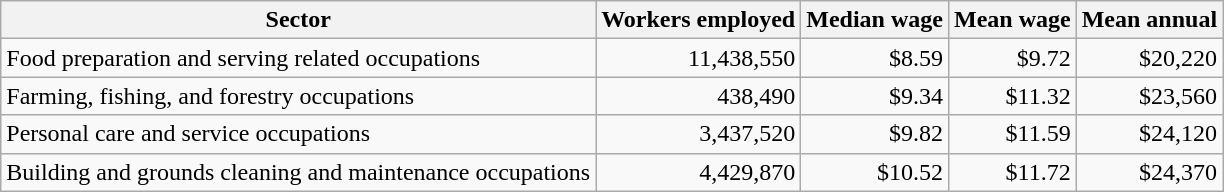<table class="wikitable sortable">
<tr>
<th>Sector</th>
<th>Workers employed</th>
<th>Median wage</th>
<th>Mean wage</th>
<th>Mean annual</th>
</tr>
<tr>
<td>Food preparation and serving related occupations</td>
<td align=right>11,438,550</td>
<td align=right>$8.59</td>
<td align=right>$9.72</td>
<td align=right>$20,220</td>
</tr>
<tr>
<td>Farming, fishing, and forestry occupations</td>
<td align=right>438,490</td>
<td align=right>$9.34</td>
<td align=right>$11.32</td>
<td align=right>$23,560</td>
</tr>
<tr>
<td>Personal care and service occupations</td>
<td align=right>3,437,520</td>
<td align=right>$9.82</td>
<td align=right>$11.59</td>
<td align=right>$24,120</td>
</tr>
<tr>
<td>Building and grounds cleaning and maintenance occupations</td>
<td align=right>4,429,870</td>
<td align=right>$10.52</td>
<td align=right>$11.72</td>
<td align=right>$24,370</td>
</tr>
</table>
